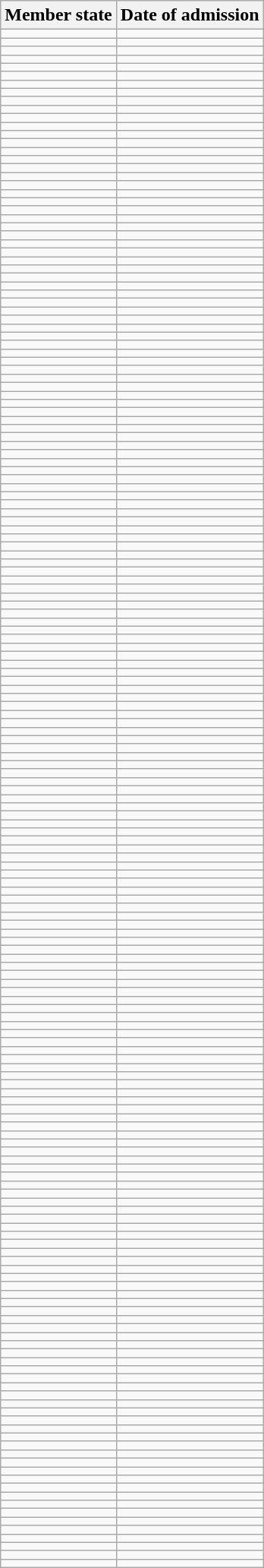<table class="sortable wikitable">
<tr>
<th>Member state</th>
<th>Date of admission</th>
</tr>
<tr>
<td></td>
<td></td>
</tr>
<tr>
<td></td>
<td></td>
</tr>
<tr>
<td></td>
<td></td>
</tr>
<tr>
<td></td>
<td></td>
</tr>
<tr>
<td></td>
<td></td>
</tr>
<tr>
<td><strong></strong></td>
<td></td>
</tr>
<tr>
<td></td>
<td></td>
</tr>
<tr>
<td></td>
<td></td>
</tr>
<tr>
<td></td>
<td></td>
</tr>
<tr>
<td></td>
<td></td>
</tr>
<tr>
<td></td>
<td></td>
</tr>
<tr>
<td></td>
<td></td>
</tr>
<tr>
<td></td>
<td></td>
</tr>
<tr>
<td></td>
<td></td>
</tr>
<tr>
<td></td>
<td></td>
</tr>
<tr>
<td><strong></strong></td>
<td></td>
</tr>
<tr>
<td></td>
<td></td>
</tr>
<tr>
<td> </td>
<td></td>
</tr>
<tr>
<td></td>
<td></td>
</tr>
<tr>
<td> </td>
<td></td>
</tr>
<tr>
<td></td>
<td></td>
</tr>
<tr>
<td></td>
<td></td>
</tr>
<tr>
<td><strong></strong></td>
<td></td>
</tr>
<tr>
<td></td>
<td></td>
</tr>
<tr>
<td><strong></strong></td>
<td></td>
</tr>
<tr>
<td> </td>
<td></td>
</tr>
<tr>
<td></td>
<td></td>
</tr>
<tr>
<td> </td>
<td></td>
</tr>
<tr>
<td> </td>
<td></td>
</tr>
<tr>
<td> </td>
<td></td>
</tr>
<tr>
<td></td>
<td></td>
</tr>
<tr>
<td> </td>
<td></td>
</tr>
<tr>
<td></td>
<td></td>
</tr>
<tr>
<td></td>
<td></td>
</tr>
<tr>
<td></td>
<td></td>
</tr>
<tr>
<td></td>
<td></td>
</tr>
<tr>
<td></td>
<td></td>
</tr>
<tr>
<td> </td>
<td></td>
</tr>
<tr>
<td> </td>
<td></td>
</tr>
<tr>
<td></td>
<td></td>
</tr>
<tr>
<td> </td>
<td></td>
</tr>
<tr>
<td></td>
<td></td>
</tr>
<tr>
<td></td>
<td></td>
</tr>
<tr>
<td></td>
<td></td>
</tr>
<tr>
<td></td>
<td></td>
</tr>
<tr>
<td><strong></strong></td>
<td></td>
</tr>
<tr>
<td><strong></strong></td>
<td></td>
</tr>
<tr>
<td></td>
<td></td>
</tr>
<tr>
<td></td>
<td></td>
</tr>
<tr>
<td></td>
<td></td>
</tr>
<tr>
<td><strong></strong></td>
<td></td>
</tr>
<tr>
<td></td>
<td></td>
</tr>
<tr>
<td></td>
<td></td>
</tr>
<tr>
<td></td>
<td></td>
</tr>
<tr>
<td></td>
<td></td>
</tr>
<tr>
<td></td>
<td></td>
</tr>
<tr>
<td></td>
<td></td>
</tr>
<tr>
<td></td>
<td></td>
</tr>
<tr>
<td><strong></strong></td>
<td></td>
</tr>
<tr>
<td><strong></strong></td>
<td></td>
</tr>
<tr>
<td></td>
<td></td>
</tr>
<tr>
<td> </td>
<td></td>
</tr>
<tr>
<td></td>
<td></td>
</tr>
<tr>
<td></td>
<td></td>
</tr>
<tr>
<td></td>
<td></td>
</tr>
<tr>
<td><strong></strong></td>
<td></td>
</tr>
<tr>
<td><strong></strong></td>
<td></td>
</tr>
<tr>
<td></td>
<td></td>
</tr>
<tr>
<td></td>
<td></td>
</tr>
<tr>
<td></td>
<td></td>
</tr>
<tr>
<td></td>
<td></td>
</tr>
<tr>
<td></td>
<td></td>
</tr>
<tr>
<td><strong></strong></td>
<td></td>
</tr>
<tr>
<td></td>
<td></td>
</tr>
<tr>
<td></td>
<td></td>
</tr>
<tr>
<td></td>
<td></td>
</tr>
<tr>
<td> </td>
<td></td>
</tr>
<tr>
<td></td>
<td></td>
</tr>
<tr>
<td></td>
<td></td>
</tr>
<tr>
<td></td>
<td></td>
</tr>
<tr>
<td><strong></strong></td>
<td></td>
</tr>
<tr>
<td></td>
<td></td>
</tr>
<tr>
<td></td>
<td></td>
</tr>
<tr>
<td></td>
<td></td>
</tr>
<tr>
<td> </td>
<td></td>
</tr>
<tr>
<td></td>
<td></td>
</tr>
<tr>
<td></td>
<td></td>
</tr>
<tr>
<td></td>
<td></td>
</tr>
<tr>
<td></td>
<td></td>
</tr>
<tr>
<td></td>
<td></td>
</tr>
<tr>
<td> </td>
<td></td>
</tr>
<tr>
<td></td>
<td></td>
</tr>
<tr>
<td></td>
<td></td>
</tr>
<tr>
<td></td>
<td></td>
</tr>
<tr>
<td></td>
<td></td>
</tr>
<tr>
<td></td>
<td></td>
</tr>
<tr>
<td></td>
<td></td>
</tr>
<tr>
<td></td>
<td></td>
</tr>
<tr>
<td><strong></strong></td>
<td></td>
</tr>
<tr>
<td> </td>
<td></td>
</tr>
<tr>
<td></td>
<td></td>
</tr>
<tr>
<td></td>
<td></td>
</tr>
<tr>
<td> </td>
<td></td>
</tr>
<tr>
<td></td>
<td></td>
</tr>
<tr>
<td></td>
<td></td>
</tr>
<tr>
<td></td>
<td></td>
</tr>
<tr>
<td></td>
<td></td>
</tr>
<tr>
<td><strong></strong></td>
<td></td>
</tr>
<tr>
<td></td>
<td></td>
</tr>
<tr>
<td> </td>
<td></td>
</tr>
<tr>
<td><strong></strong></td>
<td></td>
</tr>
<tr>
<td></td>
<td></td>
</tr>
<tr>
<td></td>
<td></td>
</tr>
<tr>
<td><strong></strong></td>
<td></td>
</tr>
<tr>
<td></td>
<td></td>
</tr>
<tr>
<td> </td>
<td></td>
</tr>
<tr>
<td></td>
<td></td>
</tr>
<tr>
<td></td>
<td></td>
</tr>
<tr>
<td><strong></strong></td>
<td></td>
</tr>
<tr>
<td></td>
<td></td>
</tr>
<tr>
<td></td>
<td></td>
</tr>
<tr>
<td></td>
<td></td>
</tr>
<tr>
<td></td>
<td></td>
</tr>
<tr>
<td></td>
<td></td>
</tr>
<tr>
<td></td>
<td></td>
</tr>
<tr>
<td></td>
<td></td>
</tr>
<tr>
<td></td>
<td></td>
</tr>
<tr>
<td></td>
<td></td>
</tr>
<tr>
<td></td>
<td></td>
</tr>
<tr>
<td></td>
<td></td>
</tr>
<tr>
<td></td>
<td></td>
</tr>
<tr>
<td><strong></strong></td>
<td></td>
</tr>
<tr>
<td> </td>
<td></td>
</tr>
<tr>
<td><strong></strong></td>
<td></td>
</tr>
<tr>
<td><strong></strong></td>
<td></td>
</tr>
<tr>
<td></td>
<td></td>
</tr>
<tr>
<td><strong></strong></td>
<td></td>
</tr>
<tr>
<td></td>
<td></td>
</tr>
<tr>
<td></td>
<td></td>
</tr>
<tr>
<td></td>
<td></td>
</tr>
<tr>
<td></td>
<td></td>
</tr>
<tr>
<td> </td>
<td></td>
</tr>
<tr>
<td></td>
<td></td>
</tr>
<tr>
<td></td>
<td></td>
</tr>
<tr>
<td></td>
<td></td>
</tr>
<tr>
<td></td>
<td></td>
</tr>
<tr>
<td></td>
<td></td>
</tr>
<tr>
<td></td>
<td></td>
</tr>
<tr>
<td><strong></strong></td>
<td></td>
</tr>
<tr>
<td></td>
<td></td>
</tr>
<tr>
<td></td>
<td></td>
</tr>
<tr>
<td> </td>
<td></td>
</tr>
<tr>
<td></td>
<td></td>
</tr>
<tr>
<td><strong></strong></td>
<td></td>
</tr>
<tr>
<td> </td>
<td></td>
</tr>
<tr>
<td></td>
<td></td>
</tr>
<tr>
<td> </td>
<td></td>
</tr>
<tr>
<td><strong></strong></td>
<td></td>
</tr>
<tr>
<td><strong></strong></td>
<td></td>
</tr>
<tr>
<td></td>
<td></td>
</tr>
<tr>
<td></td>
<td></td>
</tr>
<tr>
<td></td>
<td></td>
</tr>
<tr>
<td></td>
<td></td>
</tr>
<tr>
<td><strong></strong> </td>
<td></td>
</tr>
<tr>
<td></td>
<td></td>
</tr>
<tr>
<td></td>
<td></td>
</tr>
<tr>
<td></td>
<td></td>
</tr>
<tr>
<td><strong></strong></td>
<td></td>
</tr>
<tr>
<td></td>
<td></td>
</tr>
<tr>
<td></td>
<td></td>
</tr>
<tr>
<td></td>
<td></td>
</tr>
<tr>
<td></td>
<td></td>
</tr>
<tr>
<td></td>
<td></td>
</tr>
<tr>
<td><strong></strong></td>
<td></td>
</tr>
<tr>
<td></td>
<td></td>
</tr>
<tr>
<td></td>
<td></td>
</tr>
<tr>
<td></td>
<td></td>
</tr>
<tr>
<td></td>
<td></td>
</tr>
<tr>
<td></td>
<td></td>
</tr>
<tr>
<td></td>
<td></td>
</tr>
<tr>
<td></td>
<td></td>
</tr>
<tr>
<td></td>
<td></td>
</tr>
<tr>
<td></td>
<td></td>
</tr>
</table>
